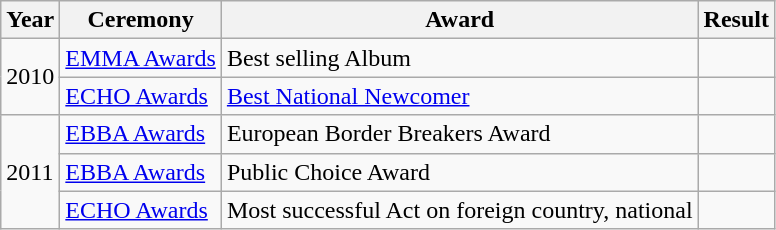<table class="wikitable">
<tr>
<th>Year</th>
<th>Ceremony</th>
<th>Award</th>
<th>Result</th>
</tr>
<tr>
<td rowspan="2">2010</td>
<td><a href='#'>EMMA Awards</a></td>
<td>Best selling Album</td>
<td></td>
</tr>
<tr>
<td><a href='#'>ECHO Awards</a></td>
<td><a href='#'>Best National Newcomer</a></td>
<td></td>
</tr>
<tr>
<td rowspan="3">2011</td>
<td><a href='#'>EBBA Awards</a></td>
<td>European Border Breakers Award</td>
<td></td>
</tr>
<tr>
<td><a href='#'>EBBA Awards</a></td>
<td>Public Choice Award</td>
<td></td>
</tr>
<tr>
<td><a href='#'>ECHO Awards</a></td>
<td>Most successful Act on foreign country, national</td>
<td></td>
</tr>
</table>
